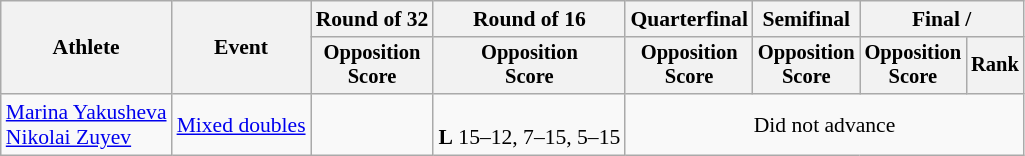<table class=wikitable style="font-size:90%">
<tr>
<th rowspan="2">Athlete</th>
<th rowspan="2">Event</th>
<th>Round of 32</th>
<th>Round of 16</th>
<th>Quarterfinal</th>
<th>Semifinal</th>
<th colspan=2>Final / </th>
</tr>
<tr style="font-size:95%">
<th>Opposition<br>Score</th>
<th>Opposition<br>Score</th>
<th>Opposition<br>Score</th>
<th>Opposition<br>Score</th>
<th>Opposition<br>Score</th>
<th>Rank</th>
</tr>
<tr align=center>
<td align=left><a href='#'>Marina Yakusheva</a><br><a href='#'>Nikolai Zuyev</a></td>
<td align=left><a href='#'>Mixed doubles</a></td>
<td></td>
<td><br><strong>L</strong> 15–12, 7–15, 5–15</td>
<td colspan=5>Did not advance</td>
</tr>
</table>
